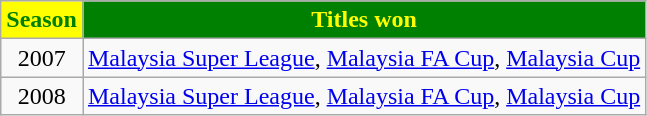<table class="wikitable" style="text-align:center">
<tr>
<th style="background:yellow;color:green">Season</th>
<th style="background:green;color:yellow">Titles won</th>
</tr>
<tr>
<td>2007</td>
<td><a href='#'>Malaysia Super League</a>, <a href='#'>Malaysia FA Cup</a>, <a href='#'>Malaysia Cup</a></td>
</tr>
<tr>
<td>2008</td>
<td><a href='#'>Malaysia Super League</a>, <a href='#'>Malaysia FA Cup</a>, <a href='#'>Malaysia Cup</a></td>
</tr>
</table>
